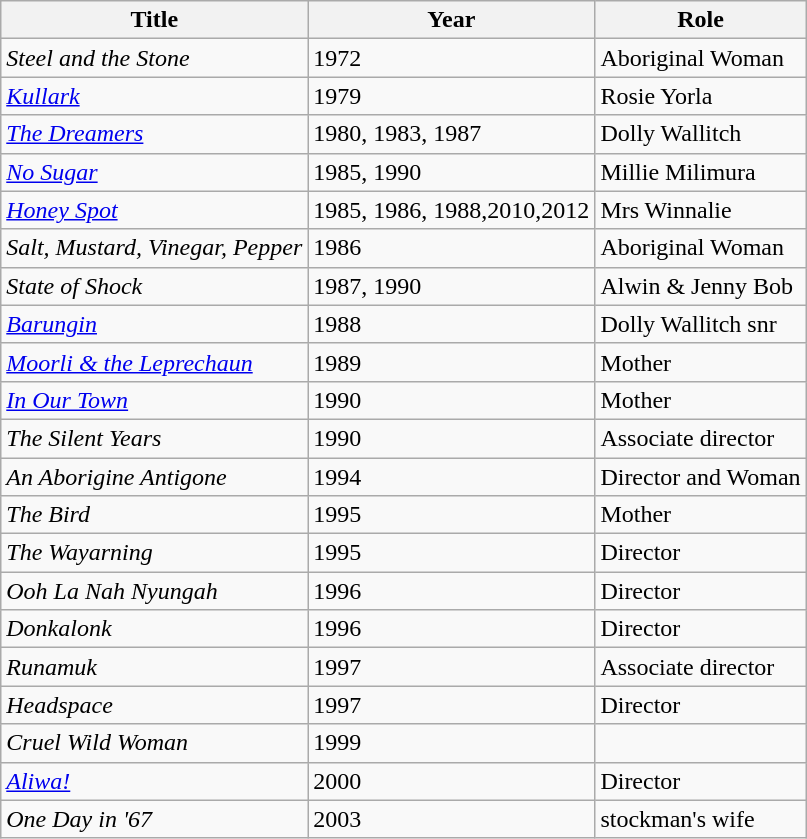<table class="wikitable">
<tr>
<th>Title</th>
<th>Year</th>
<th>Role</th>
</tr>
<tr>
<td><em>Steel and the Stone</em></td>
<td>1972</td>
<td>Aboriginal Woman</td>
</tr>
<tr>
<td><em><a href='#'>Kullark</a></em></td>
<td>1979</td>
<td>Rosie Yorla</td>
</tr>
<tr>
<td><em><a href='#'>The Dreamers</a></em></td>
<td>1980, 1983, 1987</td>
<td>Dolly Wallitch</td>
</tr>
<tr>
<td><em><a href='#'>No Sugar</a></em></td>
<td>1985, 1990</td>
<td>Millie Milimura</td>
</tr>
<tr>
<td><em><a href='#'>Honey Spot</a></em></td>
<td>1985, 1986, 1988,2010,2012</td>
<td>Mrs Winnalie</td>
</tr>
<tr>
<td><em>Salt, Mustard, Vinegar, Pepper</em></td>
<td>1986</td>
<td>Aboriginal Woman</td>
</tr>
<tr>
<td><em>State of Shock</em></td>
<td>1987, 1990</td>
<td>Alwin & Jenny Bob</td>
</tr>
<tr>
<td><em><a href='#'>Barungin</a></em></td>
<td>1988</td>
<td>Dolly Wallitch snr</td>
</tr>
<tr>
<td><em><a href='#'>Moorli & the Leprechaun</a></em></td>
<td>1989</td>
<td>Mother</td>
</tr>
<tr>
<td><em><a href='#'>In Our Town</a></em></td>
<td>1990</td>
<td>Mother</td>
</tr>
<tr>
<td><em>The Silent Years</em></td>
<td>1990</td>
<td>Associate director</td>
</tr>
<tr>
<td><em>An Aborigine Antigone</em></td>
<td>1994</td>
<td>Director and Woman</td>
</tr>
<tr>
<td><em>The Bird</em></td>
<td>1995</td>
<td>Mother</td>
</tr>
<tr>
<td><em>The Wayarning</em></td>
<td>1995</td>
<td>Director</td>
</tr>
<tr>
<td><em>Ooh La Nah Nyungah</em></td>
<td>1996</td>
<td>Director</td>
</tr>
<tr>
<td><em>Donkalonk</em></td>
<td>1996</td>
<td>Director</td>
</tr>
<tr>
<td><em>Runamuk</em></td>
<td>1997</td>
<td>Associate director</td>
</tr>
<tr>
<td><em>Headspace</em></td>
<td>1997</td>
<td>Director</td>
</tr>
<tr>
<td><em>Cruel Wild Woman</em></td>
<td>1999</td>
<td></td>
</tr>
<tr>
<td><em><a href='#'>Aliwa!</a></em></td>
<td>2000</td>
<td>Director</td>
</tr>
<tr>
<td><em>One Day in '67</em></td>
<td>2003</td>
<td>stockman's wife</td>
</tr>
</table>
